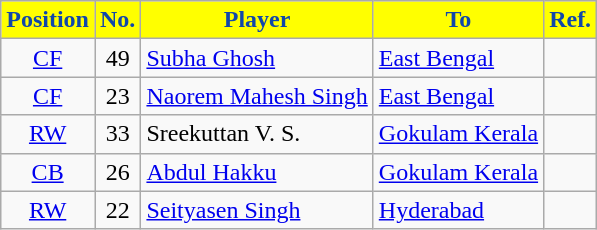<table class="wikitable sortable">
<tr>
<th style="background:#FFFF00; color:#1047AB;">Position</th>
<th style="background:#FFFF00; color:#1047AB;">No.</th>
<th style="background:#FFFF00; color:#1047AB;">Player</th>
<th style="background:#FFFF00; color:#1047AB;">To</th>
<th style="background:#FFFF00; color:#1047AB;">Ref.</th>
</tr>
<tr>
<td style="text-align:center;"><a href='#'>CF</a></td>
<td style="text-align:center;">49</td>
<td style="text-align:left;"> <a href='#'>Subha Ghosh</a></td>
<td> <a href='#'>East Bengal</a></td>
<td></td>
</tr>
<tr>
<td style="text-align:center;"><a href='#'>CF</a></td>
<td style="text-align:center;">23</td>
<td style="text-align:left;"> <a href='#'>Naorem Mahesh Singh</a></td>
<td> <a href='#'>East Bengal</a></td>
<td></td>
</tr>
<tr>
<td style="text-align:center;"><a href='#'>RW</a></td>
<td style="text-align:center;">33</td>
<td style="text-align:left;"> Sreekuttan V. S.</td>
<td> <a href='#'>Gokulam Kerala</a></td>
<td></td>
</tr>
<tr>
<td style="text-align:center;"><a href='#'>CB</a></td>
<td style="text-align:center;">26</td>
<td style="text-align:left;"> <a href='#'>Abdul Hakku</a></td>
<td> <a href='#'>Gokulam Kerala</a></td>
<td></td>
</tr>
<tr>
<td style="text-align:center;"><a href='#'>RW</a></td>
<td style="text-align:center;">22</td>
<td style="text-align:left;"> <a href='#'>Seityasen Singh</a></td>
<td> <a href='#'>Hyderabad</a></td>
<td></td>
</tr>
</table>
